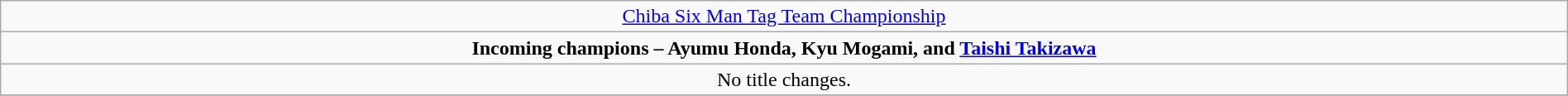<table class="wikitable" style="text-align:center; width:100%;">
<tr>
<td colspan="4" style="text-align: center;"><a href='#'>Chiba Six Man Tag Team Championship</a></td>
</tr>
<tr>
<td colspan="4" style="text-align: center;"><strong>Incoming champions – Ayumu Honda, Kyu Mogami, and <a href='#'>Taishi Takizawa</a></strong></td>
</tr>
<tr>
<td>No title changes.</td>
</tr>
<tr>
</tr>
</table>
